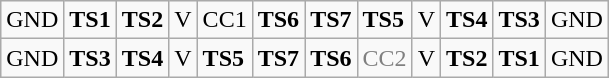<table class="wikitable">
<tr>
<td>GND</td>
<td><strong>TS1</strong></td>
<td><strong>TS2</strong></td>
<td>V</td>
<td>CC1</td>
<td><strong>TS6</strong></td>
<td><strong>TS7</strong></td>
<td><strong>TS5</strong></td>
<td>V</td>
<td><strong>TS4</strong></td>
<td><strong>TS3</strong></td>
<td>GND</td>
</tr>
<tr -->
<td>GND</td>
<td><strong>TS3</strong></td>
<td><strong>TS4</strong></td>
<td>V</td>
<td><strong>TS5</strong></td>
<td><strong>TS7</strong></td>
<td><strong>TS6</strong></td>
<td style="color:gray">CC2</td>
<td>V</td>
<td><strong>TS2</strong></td>
<td><strong>TS1</strong></td>
<td>GND</td>
</tr>
</table>
